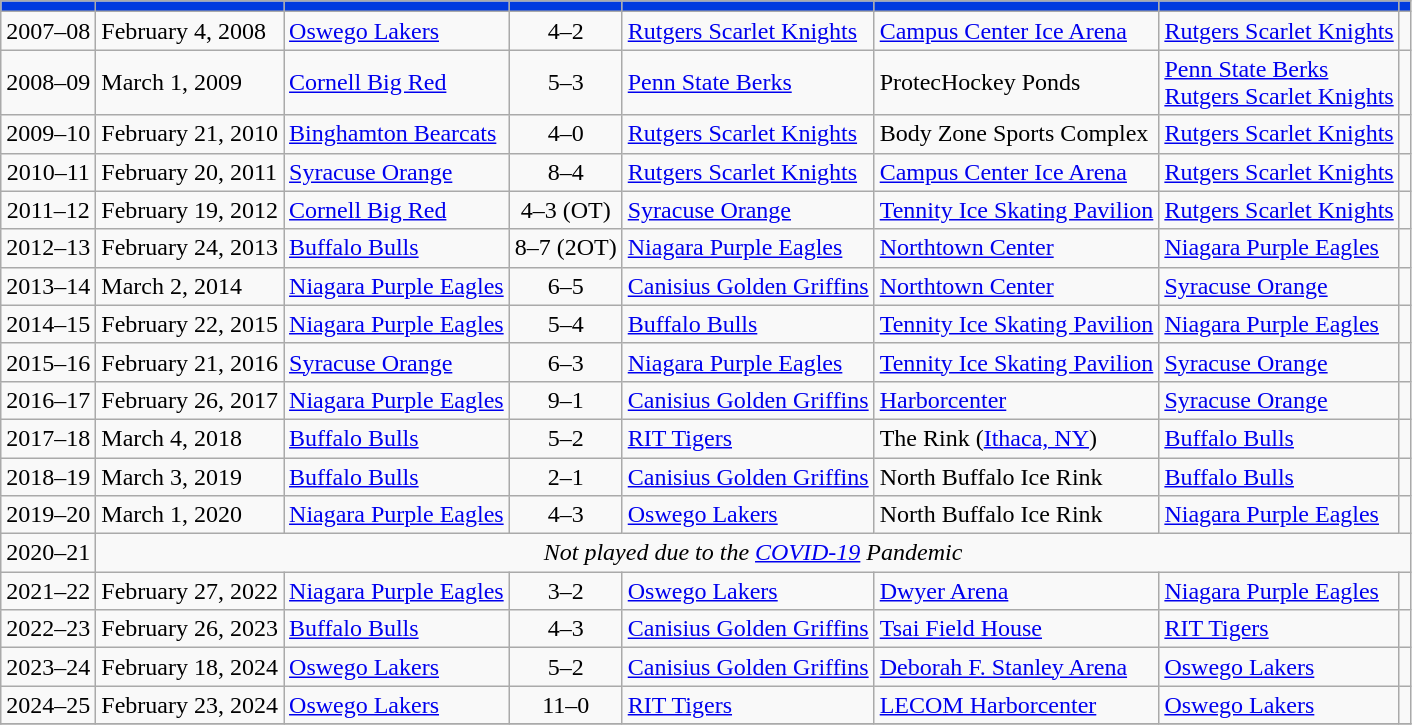<table class="sortable wikitable">
<tr>
<th style="background:#013ADF"></th>
<th style="background:#013ADF"></th>
<th style="background:#013ADF"></th>
<th style="background:#013ADF"></th>
<th style="background:#013ADF"></th>
<th style="background:#013ADF"></th>
<th style="background:#013ADF"></th>
<th style="background:#013ADF"></th>
</tr>
<tr>
<td align=center>2007–08</td>
<td>February 4, 2008</td>
<td><a href='#'>Oswego Lakers</a></td>
<td align=center>4–2</td>
<td><a href='#'>Rutgers Scarlet Knights</a></td>
<td><a href='#'>Campus Center Ice Arena</a></td>
<td><a href='#'>Rutgers Scarlet Knights</a></td>
<td align=center></td>
</tr>
<tr>
<td align=center>2008–09</td>
<td>March 1, 2009</td>
<td><a href='#'>Cornell Big Red</a></td>
<td align=center>5–3</td>
<td><a href='#'>Penn State Berks</a></td>
<td>ProtecHockey Ponds</td>
<td><a href='#'>Penn State Berks</a><br><a href='#'>Rutgers Scarlet Knights</a></td>
<td align=center></td>
</tr>
<tr>
<td align=center>2009–10</td>
<td>February 21, 2010</td>
<td><a href='#'>Binghamton Bearcats</a></td>
<td align=center>4–0</td>
<td><a href='#'>Rutgers Scarlet Knights</a></td>
<td>Body Zone Sports Complex</td>
<td><a href='#'>Rutgers Scarlet Knights</a></td>
<td align=center></td>
</tr>
<tr>
<td align=center>2010–11</td>
<td>February 20, 2011</td>
<td><a href='#'>Syracuse Orange</a></td>
<td align=center>8–4</td>
<td><a href='#'>Rutgers Scarlet Knights</a></td>
<td><a href='#'>Campus Center Ice Arena</a></td>
<td><a href='#'>Rutgers Scarlet Knights</a></td>
<td align=center></td>
</tr>
<tr>
<td align=center>2011–12</td>
<td>February 19, 2012</td>
<td><a href='#'>Cornell Big Red</a></td>
<td align=center>4–3 (OT)</td>
<td><a href='#'>Syracuse Orange</a></td>
<td><a href='#'>Tennity Ice Skating Pavilion</a></td>
<td><a href='#'>Rutgers Scarlet Knights</a></td>
<td align=center></td>
</tr>
<tr>
<td align=center>2012–13</td>
<td>February 24, 2013</td>
<td><a href='#'>Buffalo Bulls</a></td>
<td align=center>8–7 (2OT)</td>
<td><a href='#'>Niagara Purple Eagles</a></td>
<td><a href='#'>Northtown Center</a></td>
<td><a href='#'>Niagara Purple Eagles</a></td>
<td align=center></td>
</tr>
<tr>
<td align=center>2013–14</td>
<td>March 2, 2014</td>
<td><a href='#'>Niagara Purple Eagles</a></td>
<td align=center>6–5</td>
<td><a href='#'>Canisius Golden Griffins</a></td>
<td><a href='#'>Northtown Center</a></td>
<td><a href='#'>Syracuse Orange</a></td>
<td align=center></td>
</tr>
<tr>
<td align=center>2014–15</td>
<td>February 22, 2015</td>
<td><a href='#'>Niagara Purple Eagles</a></td>
<td align=center>5–4</td>
<td><a href='#'>Buffalo Bulls</a></td>
<td><a href='#'>Tennity Ice Skating Pavilion</a></td>
<td><a href='#'>Niagara Purple Eagles</a></td>
<td align=center></td>
</tr>
<tr>
<td align=center>2015–16</td>
<td>February 21, 2016</td>
<td><a href='#'>Syracuse Orange</a></td>
<td align=center>6–3</td>
<td><a href='#'>Niagara Purple Eagles</a></td>
<td><a href='#'>Tennity Ice Skating Pavilion</a></td>
<td><a href='#'>Syracuse Orange</a></td>
<td align=center></td>
</tr>
<tr>
<td align=center>2016–17</td>
<td>February 26, 2017</td>
<td><a href='#'>Niagara Purple Eagles</a></td>
<td align=center>9–1</td>
<td><a href='#'>Canisius Golden Griffins</a></td>
<td><a href='#'>Harborcenter</a></td>
<td><a href='#'>Syracuse Orange</a></td>
<td align=center></td>
</tr>
<tr>
<td align=center>2017–18</td>
<td>March 4, 2018</td>
<td><a href='#'>Buffalo Bulls</a></td>
<td align=center>5–2</td>
<td><a href='#'>RIT Tigers</a></td>
<td>The Rink (<a href='#'>Ithaca, NY</a>)</td>
<td><a href='#'>Buffalo Bulls</a></td>
<td align=center></td>
</tr>
<tr>
<td align=center>2018–19</td>
<td>March 3, 2019</td>
<td><a href='#'>Buffalo Bulls</a></td>
<td align=center>2–1</td>
<td><a href='#'>Canisius Golden Griffins</a></td>
<td>North Buffalo Ice Rink</td>
<td><a href='#'>Buffalo Bulls</a></td>
<td align=center></td>
</tr>
<tr>
<td align=center>2019–20</td>
<td>March 1, 2020</td>
<td><a href='#'>Niagara Purple Eagles</a></td>
<td align=center>4–3</td>
<td><a href='#'>Oswego Lakers</a></td>
<td>North Buffalo Ice Rink</td>
<td><a href='#'>Niagara Purple Eagles</a></td>
<td align=center></td>
</tr>
<tr>
<td align=center>2020–21</td>
<td colspan="7" align=center><em>Not played due to the <a href='#'>COVID-19</a> Pandemic</em></td>
</tr>
<tr>
<td align=center>2021–22</td>
<td>February 27, 2022</td>
<td><a href='#'>Niagara Purple Eagles</a></td>
<td align=center>3–2</td>
<td><a href='#'>Oswego Lakers</a></td>
<td><a href='#'>Dwyer Arena</a></td>
<td><a href='#'>Niagara Purple Eagles</a></td>
<td align=center></td>
</tr>
<tr>
<td align=center>2022–23</td>
<td>February 26, 2023</td>
<td><a href='#'>Buffalo Bulls</a></td>
<td align=center>4–3</td>
<td><a href='#'>Canisius Golden Griffins</a></td>
<td><a href='#'>Tsai Field House</a></td>
<td><a href='#'>RIT Tigers</a></td>
<td align=center></td>
</tr>
<tr>
<td align=center>2023–24</td>
<td>February 18, 2024</td>
<td><a href='#'>Oswego Lakers</a></td>
<td align=center>5–2</td>
<td><a href='#'>Canisius Golden Griffins</a></td>
<td><a href='#'>Deborah F. Stanley Arena</a></td>
<td><a href='#'>Oswego Lakers</a></td>
<td align=center></td>
</tr>
<tr>
<td align=center>2024–25</td>
<td>February 23, 2024</td>
<td><a href='#'>Oswego Lakers</a></td>
<td align=center>11–0</td>
<td><a href='#'>RIT Tigers</a></td>
<td><a href='#'>LECOM Harborcenter</a></td>
<td><a href='#'>Oswego Lakers</a></td>
<td align=center></td>
</tr>
<tr>
</tr>
</table>
